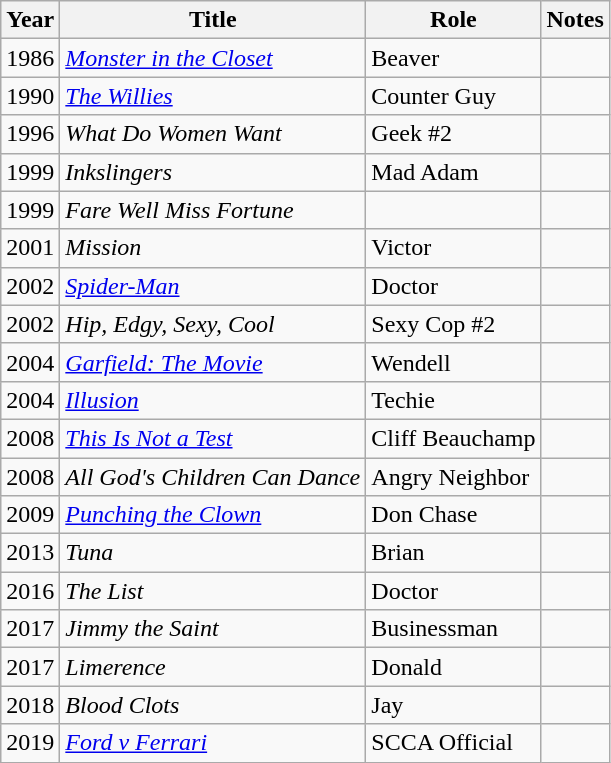<table class="wikitable">
<tr>
<th>Year</th>
<th>Title</th>
<th>Role</th>
<th>Notes</th>
</tr>
<tr>
<td>1986</td>
<td><em><a href='#'>Monster in the Closet</a></em></td>
<td>Beaver</td>
<td></td>
</tr>
<tr>
<td>1990</td>
<td><em><a href='#'>The Willies</a></em></td>
<td>Counter Guy</td>
<td></td>
</tr>
<tr>
<td>1996</td>
<td><em>What Do Women Want</em></td>
<td>Geek #2</td>
<td></td>
</tr>
<tr>
<td>1999</td>
<td><em>Inkslingers</em></td>
<td>Mad Adam</td>
<td></td>
</tr>
<tr>
<td>1999</td>
<td><em>Fare Well Miss Fortune</em></td>
<td></td>
<td></td>
</tr>
<tr>
<td>2001</td>
<td><em>Mission</em></td>
<td>Victor</td>
<td></td>
</tr>
<tr>
<td>2002</td>
<td><em><a href='#'>Spider-Man</a></em></td>
<td>Doctor</td>
<td></td>
</tr>
<tr>
<td>2002</td>
<td><em>Hip, Edgy, Sexy, Cool</em></td>
<td>Sexy Cop #2</td>
<td></td>
</tr>
<tr>
<td>2004</td>
<td><em><a href='#'>Garfield: The Movie</a></em></td>
<td>Wendell</td>
<td></td>
</tr>
<tr>
<td>2004</td>
<td><em><a href='#'>Illusion</a></em></td>
<td>Techie</td>
<td></td>
</tr>
<tr>
<td>2008</td>
<td><em><a href='#'>This Is Not a Test</a></em></td>
<td>Cliff Beauchamp</td>
<td></td>
</tr>
<tr>
<td>2008</td>
<td><em>All God's Children Can Dance</em></td>
<td>Angry Neighbor</td>
<td></td>
</tr>
<tr>
<td>2009</td>
<td><em><a href='#'>Punching the Clown</a></em></td>
<td>Don Chase</td>
<td></td>
</tr>
<tr>
<td>2013</td>
<td><em>Tuna</em></td>
<td>Brian</td>
<td></td>
</tr>
<tr>
<td>2016</td>
<td><em>The List</em></td>
<td>Doctor</td>
<td></td>
</tr>
<tr>
<td>2017</td>
<td><em>Jimmy the Saint</em></td>
<td>Businessman</td>
<td></td>
</tr>
<tr>
<td>2017</td>
<td><em>Limerence</em></td>
<td>Donald</td>
<td></td>
</tr>
<tr>
<td>2018</td>
<td><em>Blood Clots </em></td>
<td>Jay</td>
<td></td>
</tr>
<tr>
<td>2019</td>
<td><em><a href='#'>Ford v Ferrari</a> </em></td>
<td>SCCA Official</td>
<td></td>
</tr>
</table>
